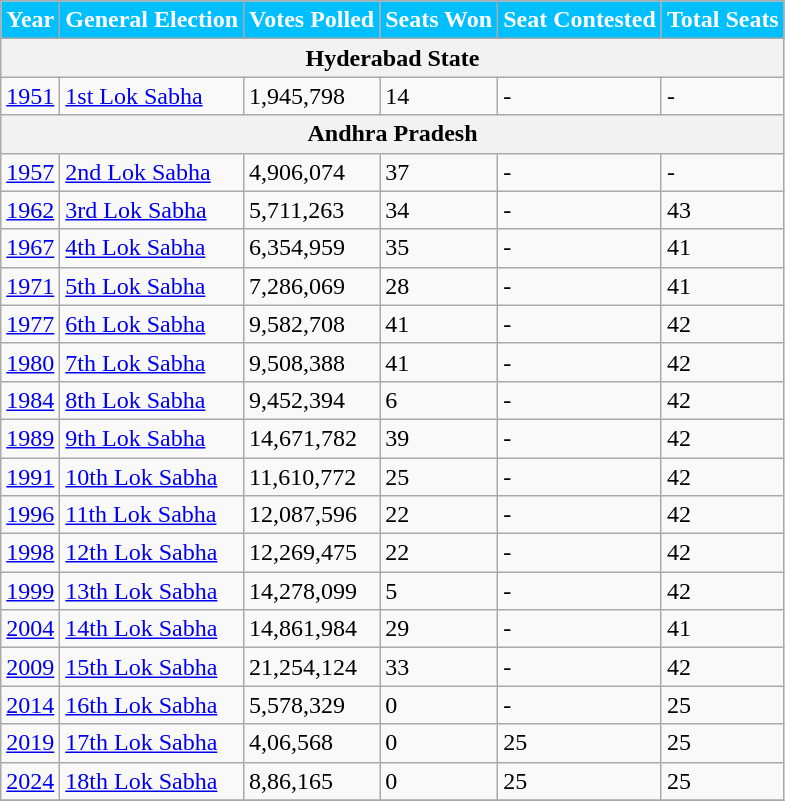<table class="wikitable">
<tr>
<th style="background-color:#00BFFF; color:white">Year</th>
<th style="background-color:#00BFFF; color:white">General Election</th>
<th style="background-color:#00BFFF; color:white">Votes Polled</th>
<th style="background-color:#00BFFF; color:white">Seats Won</th>
<th style="background-color:#00BFFF; color:white">Seat Contested</th>
<th style="background-color:#00BFFF; color:white">Total Seats</th>
</tr>
<tr>
<th colspan=6>Hyderabad State</th>
</tr>
<tr>
<td><a href='#'>1951</a></td>
<td><a href='#'>1st Lok Sabha</a></td>
<td>1,945,798</td>
<td>14</td>
<td>-</td>
<td>-</td>
</tr>
<tr>
<th colspan=6>Andhra Pradesh</th>
</tr>
<tr>
<td><a href='#'>1957</a></td>
<td><a href='#'>2nd Lok Sabha</a></td>
<td>4,906,074</td>
<td>37</td>
<td>-</td>
<td>-</td>
</tr>
<tr>
<td><a href='#'>1962</a></td>
<td><a href='#'>3rd Lok Sabha</a></td>
<td>5,711,263</td>
<td>34</td>
<td>-</td>
<td>43</td>
</tr>
<tr>
<td><a href='#'>1967</a></td>
<td><a href='#'>4th Lok Sabha</a></td>
<td>6,354,959</td>
<td>35</td>
<td>-</td>
<td>41</td>
</tr>
<tr>
<td><a href='#'>1971</a></td>
<td><a href='#'>5th Lok Sabha</a></td>
<td>7,286,069</td>
<td>28</td>
<td>-</td>
<td>41</td>
</tr>
<tr>
<td><a href='#'>1977</a></td>
<td><a href='#'>6th Lok Sabha</a></td>
<td>9,582,708</td>
<td>41</td>
<td>-</td>
<td>42</td>
</tr>
<tr>
<td><a href='#'>1980</a></td>
<td><a href='#'>7th Lok Sabha</a></td>
<td>9,508,388</td>
<td>41</td>
<td>-</td>
<td>42</td>
</tr>
<tr>
<td><a href='#'>1984</a></td>
<td><a href='#'>8th Lok Sabha</a></td>
<td>9,452,394</td>
<td>6</td>
<td>-</td>
<td>42</td>
</tr>
<tr>
<td><a href='#'>1989</a></td>
<td><a href='#'>9th Lok Sabha</a></td>
<td>14,671,782</td>
<td>39</td>
<td>-</td>
<td>42</td>
</tr>
<tr>
<td><a href='#'>1991</a></td>
<td><a href='#'>10th Lok Sabha</a></td>
<td>11,610,772</td>
<td>25</td>
<td>-</td>
<td>42</td>
</tr>
<tr>
<td><a href='#'>1996</a></td>
<td><a href='#'>11th Lok Sabha</a></td>
<td>12,087,596</td>
<td>22</td>
<td>-</td>
<td>42</td>
</tr>
<tr>
<td><a href='#'>1998</a></td>
<td><a href='#'>12th Lok Sabha</a></td>
<td>12,269,475</td>
<td>22</td>
<td>-</td>
<td>42</td>
</tr>
<tr>
<td><a href='#'>1999</a></td>
<td><a href='#'>13th Lok Sabha</a></td>
<td>14,278,099</td>
<td>5</td>
<td>-</td>
<td>42</td>
</tr>
<tr>
<td><a href='#'>2004</a></td>
<td><a href='#'>14th Lok Sabha</a></td>
<td>14,861,984</td>
<td>29</td>
<td>-</td>
<td>41</td>
</tr>
<tr>
<td><a href='#'>2009</a></td>
<td><a href='#'>15th Lok Sabha</a></td>
<td>21,254,124</td>
<td>33</td>
<td>-</td>
<td>42</td>
</tr>
<tr>
<td><a href='#'>2014</a></td>
<td><a href='#'>16th Lok Sabha</a></td>
<td>5,578,329</td>
<td>0</td>
<td>-</td>
<td>25</td>
</tr>
<tr>
<td><a href='#'>2019</a></td>
<td><a href='#'>17th Lok Sabha</a></td>
<td>4,06,568</td>
<td>0</td>
<td>25</td>
<td>25</td>
</tr>
<tr>
<td><a href='#'>2024</a></td>
<td><a href='#'>18th Lok Sabha</a></td>
<td>8,86,165</td>
<td>0</td>
<td>25</td>
<td>25</td>
</tr>
<tr>
</tr>
</table>
